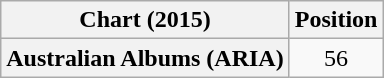<table class="wikitable plainrowheaders" style="text-align:center">
<tr>
<th scope="col">Chart (2015)</th>
<th scope="col">Position</th>
</tr>
<tr>
<th scope="row">Australian Albums (ARIA)</th>
<td>56</td>
</tr>
</table>
